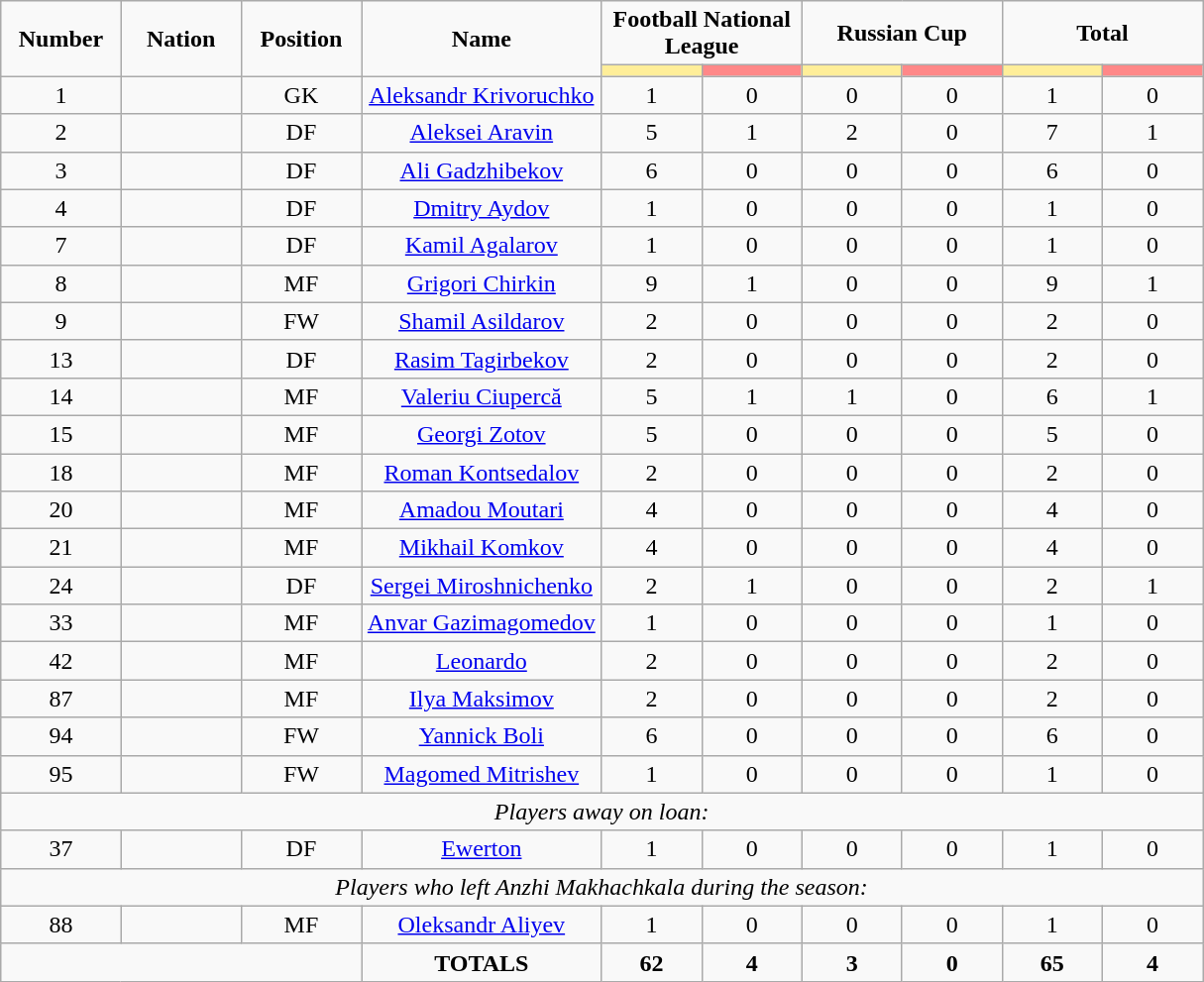<table class="wikitable" style="font-size: 100%; text-align: center;">
<tr>
<td rowspan=2 width="10%" align=center><strong>Number</strong></td>
<td rowspan=2 width="10%" align=center><strong>Nation</strong></td>
<td rowspan=2 width="10%" align=center><strong>Position</strong></td>
<td rowspan=2 width="20%" align=center><strong>Name</strong></td>
<td colspan=2 align=center><strong>Football National League</strong></td>
<td colspan=2 align=center><strong>Russian Cup</strong></td>
<td colspan=2 align=center><strong>Total</strong></td>
</tr>
<tr>
<th width=60 style="background: #FFEE99"></th>
<th width=60 style="background: #FF8888"></th>
<th width=60 style="background: #FFEE99"></th>
<th width=60 style="background: #FF8888"></th>
<th width=60 style="background: #FFEE99"></th>
<th width=60 style="background: #FF8888"></th>
</tr>
<tr>
<td>1</td>
<td></td>
<td>GK</td>
<td><a href='#'>Aleksandr Krivoruchko</a></td>
<td>1</td>
<td>0</td>
<td>0</td>
<td>0</td>
<td>1</td>
<td>0</td>
</tr>
<tr>
<td>2</td>
<td></td>
<td>DF</td>
<td><a href='#'>Aleksei Aravin</a></td>
<td>5</td>
<td>1</td>
<td>2</td>
<td>0</td>
<td>7</td>
<td>1</td>
</tr>
<tr>
<td>3</td>
<td></td>
<td>DF</td>
<td><a href='#'>Ali Gadzhibekov</a></td>
<td>6</td>
<td>0</td>
<td>0</td>
<td>0</td>
<td>6</td>
<td>0</td>
</tr>
<tr>
<td>4</td>
<td></td>
<td>DF</td>
<td><a href='#'>Dmitry Aydov</a></td>
<td>1</td>
<td>0</td>
<td>0</td>
<td>0</td>
<td>1</td>
<td>0</td>
</tr>
<tr>
<td>7</td>
<td></td>
<td>DF</td>
<td><a href='#'>Kamil Agalarov</a></td>
<td>1</td>
<td>0</td>
<td>0</td>
<td>0</td>
<td>1</td>
<td>0</td>
</tr>
<tr>
<td>8</td>
<td></td>
<td>MF</td>
<td><a href='#'>Grigori Chirkin</a></td>
<td>9</td>
<td>1</td>
<td>0</td>
<td>0</td>
<td>9</td>
<td>1</td>
</tr>
<tr>
<td>9</td>
<td></td>
<td>FW</td>
<td><a href='#'>Shamil Asildarov</a></td>
<td>2</td>
<td>0</td>
<td>0</td>
<td>0</td>
<td>2</td>
<td>0</td>
</tr>
<tr>
<td>13</td>
<td></td>
<td>DF</td>
<td><a href='#'>Rasim Tagirbekov</a></td>
<td>2</td>
<td>0</td>
<td>0</td>
<td>0</td>
<td>2</td>
<td>0</td>
</tr>
<tr>
<td>14</td>
<td></td>
<td>MF</td>
<td><a href='#'>Valeriu Ciupercă</a></td>
<td>5</td>
<td>1</td>
<td>1</td>
<td>0</td>
<td>6</td>
<td>1</td>
</tr>
<tr>
<td>15</td>
<td></td>
<td>MF</td>
<td><a href='#'>Georgi Zotov</a></td>
<td>5</td>
<td>0</td>
<td>0</td>
<td>0</td>
<td>5</td>
<td>0</td>
</tr>
<tr>
<td>18</td>
<td></td>
<td>MF</td>
<td><a href='#'>Roman Kontsedalov</a></td>
<td>2</td>
<td>0</td>
<td>0</td>
<td>0</td>
<td>2</td>
<td>0</td>
</tr>
<tr>
<td>20</td>
<td></td>
<td>MF</td>
<td><a href='#'>Amadou Moutari</a></td>
<td>4</td>
<td>0</td>
<td>0</td>
<td>0</td>
<td>4</td>
<td>0</td>
</tr>
<tr>
<td>21</td>
<td></td>
<td>MF</td>
<td><a href='#'>Mikhail Komkov</a></td>
<td>4</td>
<td>0</td>
<td>0</td>
<td>0</td>
<td>4</td>
<td>0</td>
</tr>
<tr>
<td>24</td>
<td></td>
<td>DF</td>
<td><a href='#'>Sergei Miroshnichenko</a></td>
<td>2</td>
<td>1</td>
<td>0</td>
<td>0</td>
<td>2</td>
<td>1</td>
</tr>
<tr>
<td>33</td>
<td></td>
<td>MF</td>
<td><a href='#'>Anvar Gazimagomedov</a></td>
<td>1</td>
<td>0</td>
<td>0</td>
<td>0</td>
<td>1</td>
<td>0</td>
</tr>
<tr>
<td>42</td>
<td></td>
<td>MF</td>
<td><a href='#'>Leonardo</a></td>
<td>2</td>
<td>0</td>
<td>0</td>
<td>0</td>
<td>2</td>
<td>0</td>
</tr>
<tr>
<td>87</td>
<td></td>
<td>MF</td>
<td><a href='#'>Ilya Maksimov</a></td>
<td>2</td>
<td>0</td>
<td>0</td>
<td>0</td>
<td>2</td>
<td>0</td>
</tr>
<tr>
<td>94</td>
<td></td>
<td>FW</td>
<td><a href='#'>Yannick Boli</a></td>
<td>6</td>
<td>0</td>
<td>0</td>
<td>0</td>
<td>6</td>
<td>0</td>
</tr>
<tr>
<td>95</td>
<td></td>
<td>FW</td>
<td><a href='#'>Magomed Mitrishev</a></td>
<td>1</td>
<td>0</td>
<td>0</td>
<td>0</td>
<td>1</td>
<td>0</td>
</tr>
<tr>
<td colspan=14><em>Players away on loan:</em></td>
</tr>
<tr>
<td>37</td>
<td></td>
<td>DF</td>
<td><a href='#'>Ewerton</a></td>
<td>1</td>
<td>0</td>
<td>0</td>
<td>0</td>
<td>1</td>
<td>0</td>
</tr>
<tr>
<td colspan=14><em>Players who left Anzhi Makhachkala during the season:</em></td>
</tr>
<tr>
<td>88</td>
<td></td>
<td>MF</td>
<td><a href='#'>Oleksandr Aliyev</a></td>
<td>1</td>
<td>0</td>
<td>0</td>
<td>0</td>
<td>1</td>
<td>0</td>
</tr>
<tr>
<td colspan=3></td>
<td><strong>TOTALS</strong></td>
<td><strong>62</strong></td>
<td><strong>4</strong></td>
<td><strong>3</strong></td>
<td><strong>0</strong></td>
<td><strong>65</strong></td>
<td><strong>4</strong></td>
</tr>
</table>
